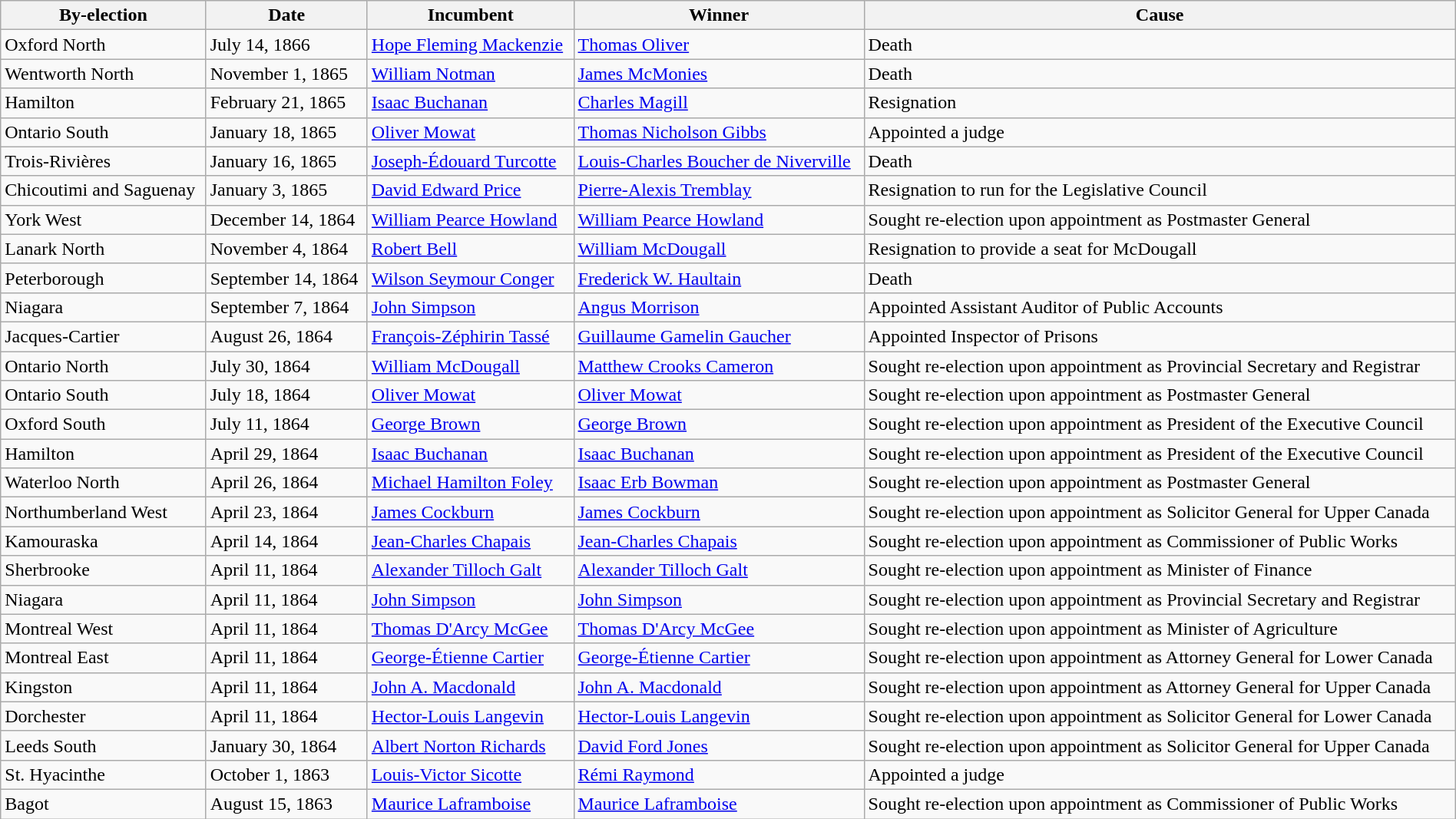<table class=wikitable style="width:100%">
<tr>
<th>By-election</th>
<th>Date</th>
<th>Incumbent</th>
<th>Winner</th>
<th>Cause</th>
</tr>
<tr>
<td>Oxford North</td>
<td>July 14, 1866</td>
<td><a href='#'>Hope Fleming Mackenzie</a></td>
<td><a href='#'>Thomas Oliver</a></td>
<td>Death</td>
</tr>
<tr>
<td>Wentworth North</td>
<td>November 1, 1865</td>
<td><a href='#'>William Notman</a></td>
<td><a href='#'>James McMonies</a></td>
<td>Death</td>
</tr>
<tr>
<td>Hamilton</td>
<td>February 21, 1865</td>
<td><a href='#'>Isaac Buchanan</a></td>
<td><a href='#'>Charles Magill</a></td>
<td>Resignation</td>
</tr>
<tr>
<td>Ontario South</td>
<td>January 18, 1865</td>
<td><a href='#'>Oliver Mowat</a></td>
<td><a href='#'>Thomas Nicholson Gibbs</a></td>
<td>Appointed a judge</td>
</tr>
<tr>
<td>Trois-Rivières</td>
<td>January 16, 1865</td>
<td><a href='#'>Joseph-Édouard Turcotte</a></td>
<td><a href='#'>Louis-Charles Boucher de Niverville</a></td>
<td>Death</td>
</tr>
<tr>
<td>Chicoutimi and Saguenay</td>
<td>January 3, 1865</td>
<td><a href='#'>David Edward Price</a></td>
<td><a href='#'>Pierre-Alexis Tremblay</a></td>
<td>Resignation to run for the Legislative Council</td>
</tr>
<tr>
<td>York West</td>
<td>December 14, 1864</td>
<td><a href='#'>William Pearce Howland</a></td>
<td><a href='#'>William Pearce Howland</a></td>
<td>Sought re-election upon appointment as Postmaster General</td>
</tr>
<tr>
<td>Lanark North</td>
<td>November 4, 1864</td>
<td><a href='#'>Robert Bell</a></td>
<td><a href='#'>William McDougall</a></td>
<td>Resignation to provide a seat for McDougall</td>
</tr>
<tr>
<td>Peterborough</td>
<td>September 14, 1864</td>
<td><a href='#'>Wilson Seymour Conger</a></td>
<td><a href='#'>Frederick W. Haultain</a></td>
<td>Death</td>
</tr>
<tr>
<td>Niagara</td>
<td>September 7, 1864</td>
<td><a href='#'>John Simpson</a></td>
<td><a href='#'>Angus Morrison</a></td>
<td>Appointed Assistant Auditor of Public Accounts</td>
</tr>
<tr>
<td>Jacques-Cartier</td>
<td>August 26, 1864</td>
<td><a href='#'>François-Zéphirin Tassé</a></td>
<td><a href='#'>Guillaume Gamelin Gaucher</a></td>
<td>Appointed Inspector of Prisons</td>
</tr>
<tr>
<td>Ontario North</td>
<td>July 30, 1864</td>
<td><a href='#'>William McDougall</a></td>
<td><a href='#'>Matthew Crooks Cameron</a></td>
<td>Sought re-election upon appointment as Provincial Secretary and Registrar</td>
</tr>
<tr>
<td>Ontario South</td>
<td>July 18, 1864</td>
<td><a href='#'>Oliver Mowat</a></td>
<td><a href='#'>Oliver Mowat</a></td>
<td>Sought re-election upon appointment as Postmaster General</td>
</tr>
<tr>
<td>Oxford South</td>
<td>July 11, 1864</td>
<td><a href='#'>George Brown</a></td>
<td><a href='#'>George Brown</a></td>
<td>Sought re-election upon appointment as President of the Executive Council</td>
</tr>
<tr>
<td>Hamilton</td>
<td>April 29, 1864</td>
<td><a href='#'>Isaac Buchanan</a></td>
<td><a href='#'>Isaac Buchanan</a></td>
<td>Sought re-election upon appointment as President of the Executive Council</td>
</tr>
<tr>
<td>Waterloo North</td>
<td>April 26, 1864</td>
<td><a href='#'>Michael Hamilton Foley</a></td>
<td><a href='#'>Isaac Erb Bowman</a></td>
<td>Sought re-election upon appointment as Postmaster General</td>
</tr>
<tr>
<td>Northumberland West</td>
<td>April 23, 1864</td>
<td><a href='#'>James Cockburn</a></td>
<td><a href='#'>James Cockburn</a></td>
<td>Sought re-election upon appointment as Solicitor General for Upper Canada</td>
</tr>
<tr>
<td>Kamouraska</td>
<td>April 14, 1864</td>
<td><a href='#'>Jean-Charles Chapais</a></td>
<td><a href='#'>Jean-Charles Chapais</a></td>
<td>Sought re-election upon appointment as Commissioner of Public Works</td>
</tr>
<tr>
<td>Sherbrooke</td>
<td>April 11, 1864</td>
<td><a href='#'>Alexander Tilloch Galt</a></td>
<td><a href='#'>Alexander Tilloch Galt</a></td>
<td>Sought re-election upon appointment as Minister of Finance</td>
</tr>
<tr>
<td>Niagara</td>
<td>April 11, 1864</td>
<td><a href='#'>John Simpson</a></td>
<td><a href='#'>John Simpson</a></td>
<td>Sought re-election upon appointment as Provincial Secretary and Registrar</td>
</tr>
<tr>
<td>Montreal West</td>
<td>April 11, 1864</td>
<td><a href='#'>Thomas D'Arcy McGee</a></td>
<td><a href='#'>Thomas D'Arcy McGee</a></td>
<td>Sought re-election upon appointment as Minister of Agriculture</td>
</tr>
<tr>
<td>Montreal East</td>
<td>April 11, 1864</td>
<td><a href='#'>George-Étienne Cartier</a></td>
<td><a href='#'>George-Étienne Cartier</a></td>
<td>Sought re-election upon appointment as Attorney General for Lower Canada</td>
</tr>
<tr>
<td>Kingston</td>
<td>April 11, 1864</td>
<td><a href='#'>John A. Macdonald</a></td>
<td><a href='#'>John A. Macdonald</a></td>
<td>Sought re-election upon appointment as Attorney General for Upper Canada</td>
</tr>
<tr>
<td>Dorchester</td>
<td>April 11, 1864</td>
<td><a href='#'>Hector-Louis Langevin</a></td>
<td><a href='#'>Hector-Louis Langevin</a></td>
<td>Sought re-election upon appointment as Solicitor General for Lower Canada</td>
</tr>
<tr>
<td>Leeds South</td>
<td>January 30, 1864</td>
<td><a href='#'>Albert Norton Richards</a></td>
<td><a href='#'>David Ford Jones</a></td>
<td>Sought re-election upon appointment as Solicitor General for Upper Canada</td>
</tr>
<tr>
<td>St. Hyacinthe</td>
<td>October 1, 1863</td>
<td><a href='#'>Louis-Victor Sicotte</a></td>
<td><a href='#'>Rémi Raymond</a></td>
<td>Appointed a judge</td>
</tr>
<tr>
<td>Bagot</td>
<td>August 15, 1863</td>
<td><a href='#'>Maurice Laframboise</a></td>
<td><a href='#'>Maurice Laframboise</a></td>
<td>Sought re-election upon appointment as Commissioner of Public Works</td>
</tr>
</table>
